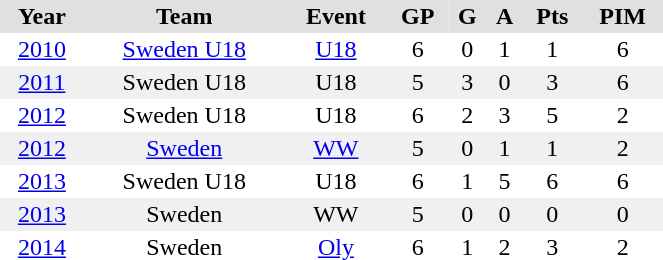<table BORDER="0" CELLPADDING="2" CELLSPACING="0" width="35%">
<tr ALIGN="center" bgcolor="#e0e0e0">
<th>Year</th>
<th>Team</th>
<th>Event</th>
<th>GP</th>
<th>G</th>
<th>A</th>
<th>Pts</th>
<th>PIM</th>
</tr>
<tr ALIGN="center">
<td><a href='#'>2010</a></td>
<td><a href='#'>Sweden U18</a></td>
<td><a href='#'>U18</a></td>
<td>6</td>
<td>0</td>
<td>1</td>
<td>1</td>
<td>6</td>
</tr>
<tr ALIGN="center" bgcolor="#f0f0f0">
<td><a href='#'>2011</a></td>
<td>Sweden U18</td>
<td>U18</td>
<td>5</td>
<td>3</td>
<td>0</td>
<td>3</td>
<td>6</td>
</tr>
<tr ALIGN="center">
<td><a href='#'>2012</a></td>
<td>Sweden U18</td>
<td>U18</td>
<td>6</td>
<td>2</td>
<td>3</td>
<td>5</td>
<td>2</td>
</tr>
<tr ALIGN="center" bgcolor="#f0f0f0">
<td><a href='#'>2012</a></td>
<td><a href='#'>Sweden</a></td>
<td><a href='#'>WW</a></td>
<td>5</td>
<td>0</td>
<td>1</td>
<td>1</td>
<td>2</td>
</tr>
<tr ALIGN="center">
<td><a href='#'>2013</a></td>
<td>Sweden U18</td>
<td>U18</td>
<td>6</td>
<td>1</td>
<td>5</td>
<td>6</td>
<td>6</td>
</tr>
<tr ALIGN="center" bgcolor="#f0f0f0">
<td><a href='#'>2013</a></td>
<td>Sweden</td>
<td>WW</td>
<td>5</td>
<td>0</td>
<td>0</td>
<td>0</td>
<td>0</td>
</tr>
<tr ALIGN="center">
<td><a href='#'>2014</a></td>
<td>Sweden</td>
<td><a href='#'>Oly</a></td>
<td>6</td>
<td>1</td>
<td>2</td>
<td>3</td>
<td>2</td>
</tr>
</table>
